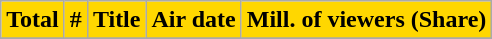<table class=wikitable>
<tr>
<td align=center bgcolor=FFD700><strong>Total</strong></td>
<td align=center bgcolor=FFD700><strong>#</strong></td>
<td align=center bgcolor=FFD700><strong>Title</strong></td>
<td align=center bgcolor=FFD700><strong>Air date</strong></td>
<td align=center bgcolor=FFD700><strong>Mill. of viewers (Share)</strong></td>
</tr>
<tr>
</tr>
</table>
